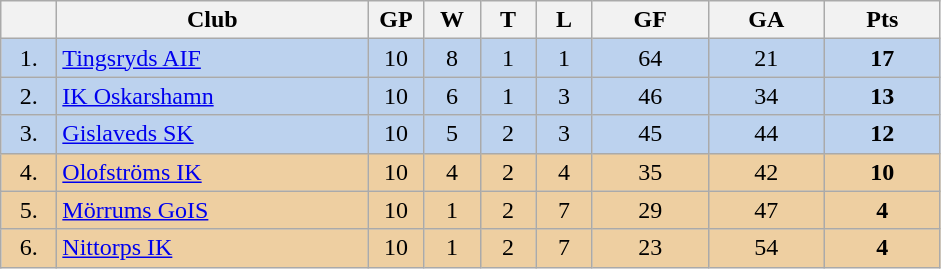<table class="wikitable">
<tr>
<th width="30"></th>
<th width="200">Club</th>
<th width="30">GP</th>
<th width="30">W</th>
<th width="30">T</th>
<th width="30">L</th>
<th width="70">GF</th>
<th width="70">GA</th>
<th width="70">Pts</th>
</tr>
<tr bgcolor="#BCD2EE" align="center">
<td>1.</td>
<td align="left"><a href='#'>Tingsryds AIF</a></td>
<td>10</td>
<td>8</td>
<td>1</td>
<td>1</td>
<td>64</td>
<td>21</td>
<td><strong>17</strong></td>
</tr>
<tr bgcolor="#BCD2EE" align="center">
<td>2.</td>
<td align="left"><a href='#'>IK Oskarshamn</a></td>
<td>10</td>
<td>6</td>
<td>1</td>
<td>3</td>
<td>46</td>
<td>34</td>
<td><strong>13</strong></td>
</tr>
<tr bgcolor="#BCD2EE" align="center">
<td>3.</td>
<td align="left"><a href='#'>Gislaveds SK</a></td>
<td>10</td>
<td>5</td>
<td>2</td>
<td>3</td>
<td>45</td>
<td>44</td>
<td><strong>12</strong></td>
</tr>
<tr bgcolor="#EECFA1" align="center">
<td>4.</td>
<td align="left"><a href='#'>Olofströms IK</a></td>
<td>10</td>
<td>4</td>
<td>2</td>
<td>4</td>
<td>35</td>
<td>42</td>
<td><strong>10</strong></td>
</tr>
<tr bgcolor="#EECFA1" align="center">
<td>5.</td>
<td align="left"><a href='#'>Mörrums GoIS</a></td>
<td>10</td>
<td>1</td>
<td>2</td>
<td>7</td>
<td>29</td>
<td>47</td>
<td><strong>4</strong></td>
</tr>
<tr bgcolor="#EECFA1" align="center">
<td>6.</td>
<td align="left"><a href='#'>Nittorps IK</a></td>
<td>10</td>
<td>1</td>
<td>2</td>
<td>7</td>
<td>23</td>
<td>54</td>
<td><strong>4</strong></td>
</tr>
</table>
